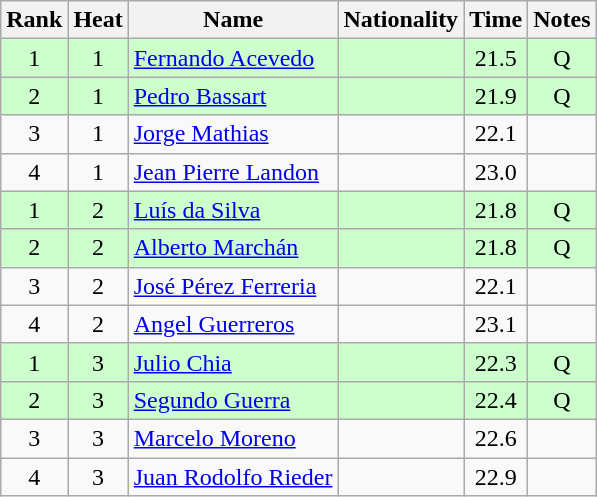<table class="wikitable sortable" style="text-align:center">
<tr>
<th>Rank</th>
<th>Heat</th>
<th>Name</th>
<th>Nationality</th>
<th>Time</th>
<th>Notes</th>
</tr>
<tr bgcolor=ccffcc>
<td>1</td>
<td>1</td>
<td align=left><a href='#'>Fernando Acevedo</a></td>
<td align=left></td>
<td>21.5</td>
<td>Q</td>
</tr>
<tr bgcolor=ccffcc>
<td>2</td>
<td>1</td>
<td align=left><a href='#'>Pedro Bassart</a></td>
<td align=left></td>
<td>21.9</td>
<td>Q</td>
</tr>
<tr>
<td>3</td>
<td>1</td>
<td align=left><a href='#'>Jorge Mathias</a></td>
<td align=left></td>
<td>22.1</td>
<td></td>
</tr>
<tr>
<td>4</td>
<td>1</td>
<td align=left><a href='#'>Jean Pierre Landon</a></td>
<td align=left></td>
<td>23.0</td>
<td></td>
</tr>
<tr bgcolor=ccffcc>
<td>1</td>
<td>2</td>
<td align=left><a href='#'>Luís da Silva</a></td>
<td align=left></td>
<td>21.8</td>
<td>Q</td>
</tr>
<tr bgcolor=ccffcc>
<td>2</td>
<td>2</td>
<td align=left><a href='#'>Alberto Marchán</a></td>
<td align=left></td>
<td>21.8</td>
<td>Q</td>
</tr>
<tr>
<td>3</td>
<td>2</td>
<td align=left><a href='#'>José Pérez Ferreria</a></td>
<td align=left></td>
<td>22.1</td>
<td></td>
</tr>
<tr>
<td>4</td>
<td>2</td>
<td align=left><a href='#'>Angel Guerreros</a></td>
<td align=left></td>
<td>23.1</td>
<td></td>
</tr>
<tr bgcolor=ccffcc>
<td>1</td>
<td>3</td>
<td align=left><a href='#'>Julio Chia</a></td>
<td align=left></td>
<td>22.3</td>
<td>Q</td>
</tr>
<tr bgcolor=ccffcc>
<td>2</td>
<td>3</td>
<td align=left><a href='#'>Segundo Guerra</a></td>
<td align=left></td>
<td>22.4</td>
<td>Q</td>
</tr>
<tr>
<td>3</td>
<td>3</td>
<td align=left><a href='#'>Marcelo Moreno</a></td>
<td align=left></td>
<td>22.6</td>
<td></td>
</tr>
<tr>
<td>4</td>
<td>3</td>
<td align=left><a href='#'>Juan Rodolfo Rieder</a></td>
<td align=left></td>
<td>22.9</td>
<td></td>
</tr>
</table>
